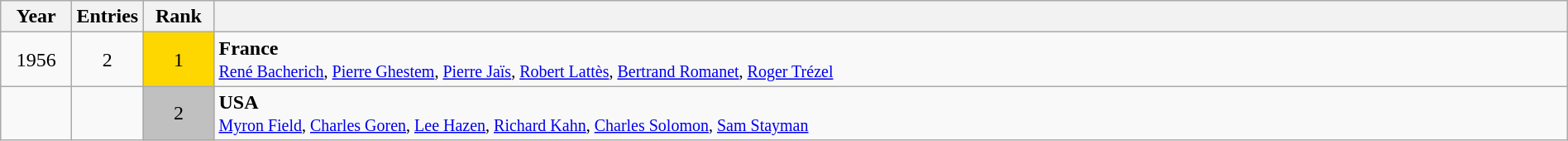<table class="wikitable" style="width:100%; text-align:center;">
<tr>
<th>Year</th>
<th>Entries</th>
<th>Rank</th>
<th></th>
</tr>
<tr>
<td width=50>1956</td>
<td align=center width=50>2</td>
<td style="background:gold; width:50px;">1</td>
<td align=left> <strong>France</strong><br><small><a href='#'>René Bacherich</a>, <a href='#'>Pierre Ghestem</a>, <a href='#'>Pierre Jaïs</a>, <a href='#'>Robert Lattès</a>, <a href='#'>Bertrand Romanet</a>, <a href='#'>Roger Trézel</a></small></td>
</tr>
<tr>
<td></td>
<td></td>
<td style="background:silver;">2</td>
<td align=left> <strong>USA</strong><br><small><a href='#'>Myron Field</a>, <a href='#'>Charles Goren</a>, <a href='#'>Lee Hazen</a>, <a href='#'>Richard Kahn</a>, <a href='#'>Charles Solomon</a>, <a href='#'>Sam Stayman</a></small></td>
</tr>
</table>
